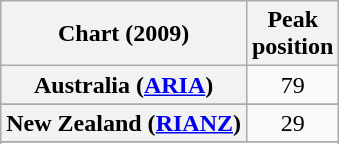<table class="wikitable plainrowheaders sortable" style="text-align:center">
<tr>
<th scope="col">Chart (2009)</th>
<th scope="col">Peak<br>position</th>
</tr>
<tr>
<th scope="row">Australia (<a href='#'>ARIA</a>)</th>
<td style="text-align:center;">79</td>
</tr>
<tr>
</tr>
<tr>
<th scope="row">New Zealand (<a href='#'>RIANZ</a>)</th>
<td style="text-align:center;">29</td>
</tr>
<tr>
</tr>
<tr>
</tr>
<tr>
</tr>
<tr>
</tr>
</table>
